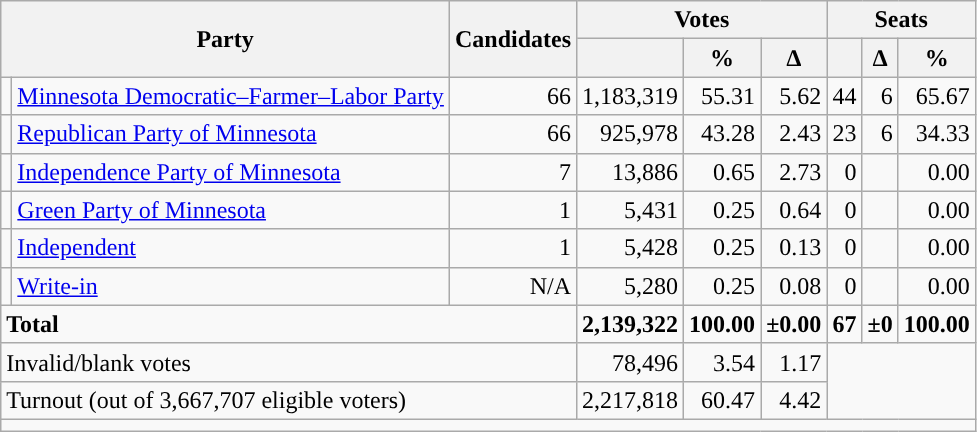<table class="wikitable">
<tr>
<th rowspan="2" colspan="2">Party</th>
<th rowspan="2">Candidates</th>
<th colspan="3">Votes</th>
<th colspan="3">Seats</th>
</tr>
<tr>
<th></th>
<th>%</th>
<th>∆</th>
<th></th>
<th>∆</th>
<th>%</th>
</tr>
<tr>
<td style="background-color:"></td>
<td><a href='#'>Minnesota Democratic–Farmer–Labor Party</a></td>
<td align="right">66</td>
<td align="right">1,183,319</td>
<td align="right">55.31</td>
<td align="right">5.62</td>
<td align="right">44</td>
<td align="right">6</td>
<td align="right">65.67</td>
</tr>
<tr>
<td style="background-color:"></td>
<td><a href='#'>Republican Party of Minnesota</a></td>
<td align="right">66</td>
<td align="right">925,978</td>
<td align="right">43.28</td>
<td align="right">2.43</td>
<td align="right">23</td>
<td align="right">6</td>
<td align="right">34.33</td>
</tr>
<tr>
<td style="background-color:"></td>
<td><a href='#'>Independence Party of Minnesota</a></td>
<td align="right">7</td>
<td align="right">13,886</td>
<td align="right">0.65</td>
<td align="right">2.73</td>
<td align="right">0</td>
<td align="right"></td>
<td align="right">0.00</td>
</tr>
<tr>
<td style="background-color:"></td>
<td><a href='#'>Green Party of Minnesota</a></td>
<td align="right">1</td>
<td align="right">5,431</td>
<td align="right">0.25</td>
<td align="right">0.64</td>
<td align="right">0</td>
<td align="right"></td>
<td align="right">0.00</td>
</tr>
<tr>
<td style="background-color:"></td>
<td><a href='#'>Independent</a></td>
<td align="right">1</td>
<td align="right">5,428</td>
<td align="right">0.25</td>
<td align="right">0.13</td>
<td align="right">0</td>
<td align="right"></td>
<td align="right">0.00</td>
</tr>
<tr>
<td style="background-color:"></td>
<td><a href='#'>Write-in</a></td>
<td align="right">N/A</td>
<td align="right">5,280</td>
<td align="right">0.25</td>
<td align="right">0.08</td>
<td align="right">0</td>
<td align="right"></td>
<td align="right">0.00</td>
</tr>
<tr>
<td colspan="3" align="left"><strong>Total</strong></td>
<td align="right"><strong>2,139,322</strong></td>
<td align="right"><strong>100.00</strong></td>
<td align="right"><strong>±0.00</strong></td>
<td align="right"><strong>67</strong></td>
<td align="right"><strong>±0</strong></td>
<td align="right"><strong>100.00</strong></td>
</tr>
<tr>
<td colspan="3" align="left">Invalid/blank votes</td>
<td colspan="1" align="right">78,496</td>
<td colspan="1" align="right">3.54</td>
<td colspan="1" align="right">1.17</td>
<td rowspan="2" colspan="3"></td>
</tr>
<tr>
<td colspan="3" align="left">Turnout (out of 3,667,707 eligible voters)</td>
<td colspan="1" align="right">2,217,818</td>
<td colspan="1" align="right">60.47</td>
<td colspan="1" align="right">4.42</td>
</tr>
<tr>
<td colspan="9"></td>
</tr>
</table>
